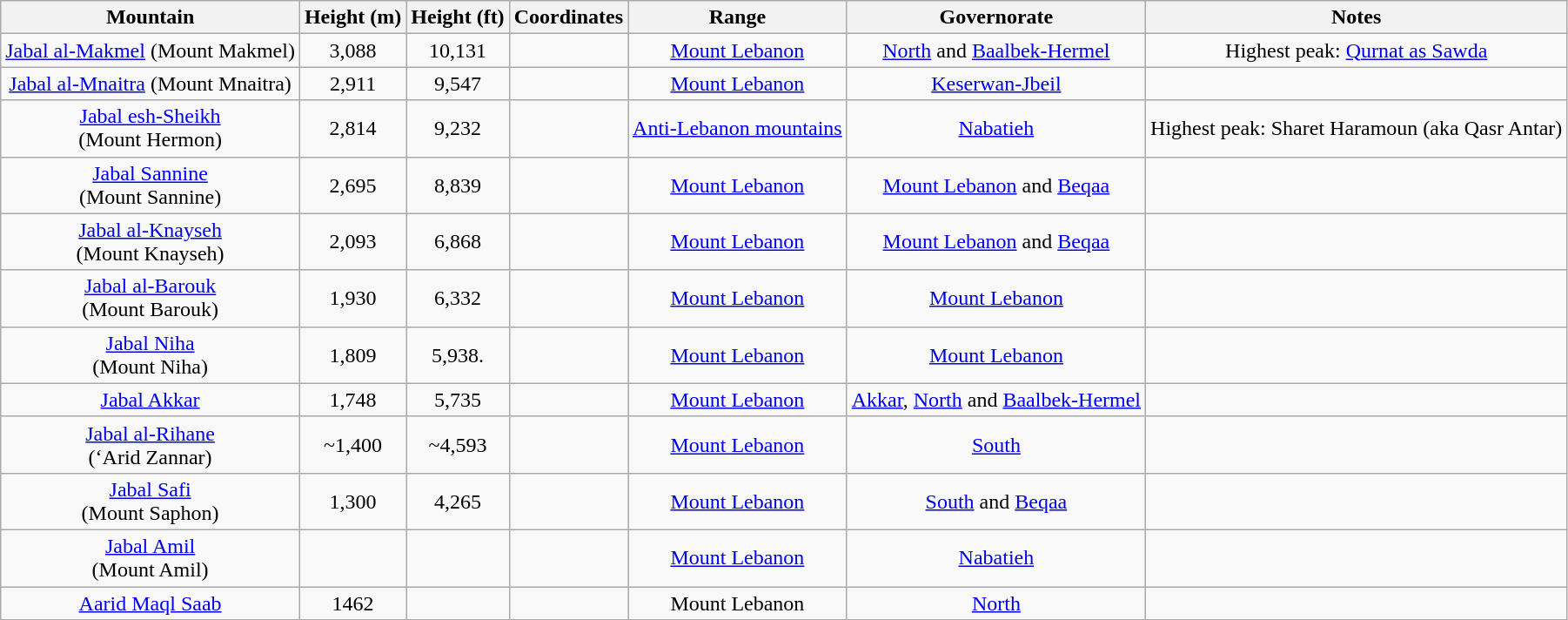<table class="wikitable sortable" style="text-align: center;">
<tr>
<th>Mountain</th>
<th>Height (m)</th>
<th>Height (ft)</th>
<th>Coordinates</th>
<th>Range</th>
<th>Governorate</th>
<th>Notes</th>
</tr>
<tr>
<td><a href='#'>Jabal al-Makmel</a> (Mount Makmel)</td>
<td>3,088</td>
<td>10,131</td>
<td></td>
<td><a href='#'>Mount Lebanon</a></td>
<td><a href='#'>North</a> and <a href='#'>Baalbek-Hermel</a></td>
<td>Highest peak: <a href='#'>Qurnat as Sawda</a></td>
</tr>
<tr>
<td><a href='#'>Jabal al-Mnaitra</a> (Mount Mnaitra)</td>
<td>2,911</td>
<td>9,547</td>
<td></td>
<td><a href='#'>Mount Lebanon</a></td>
<td><a href='#'>Keserwan-Jbeil</a></td>
<td></td>
</tr>
<tr>
<td><a href='#'>Jabal esh-Sheikh</a><br>(Mount Hermon)</td>
<td>2,814</td>
<td>9,232</td>
<td></td>
<td><a href='#'>Anti-Lebanon mountains</a></td>
<td><a href='#'>Nabatieh</a></td>
<td>Highest peak: Sharet Haramoun (aka Qasr Antar)</td>
</tr>
<tr>
<td><a href='#'>Jabal Sannine</a><br>(Mount Sannine)</td>
<td>2,695</td>
<td>8,839</td>
<td></td>
<td><a href='#'>Mount Lebanon</a></td>
<td><a href='#'>Mount Lebanon</a> and <a href='#'>Beqaa</a></td>
<td></td>
</tr>
<tr>
<td><a href='#'>Jabal al-Knayseh</a><br>(Mount Knayseh)</td>
<td>2,093</td>
<td>6,868</td>
<td></td>
<td><a href='#'>Mount Lebanon</a></td>
<td><a href='#'>Mount Lebanon</a> and <a href='#'>Beqaa</a></td>
<td></td>
</tr>
<tr>
<td><a href='#'>Jabal al-Barouk</a><br>(Mount Barouk)</td>
<td>1,930</td>
<td>6,332</td>
<td></td>
<td><a href='#'>Mount Lebanon</a></td>
<td><a href='#'>Mount Lebanon</a></td>
<td></td>
</tr>
<tr>
<td><a href='#'>Jabal Niha</a><br>(Mount Niha)</td>
<td>1,809</td>
<td>5,938.</td>
<td></td>
<td><a href='#'>Mount Lebanon</a></td>
<td><a href='#'>Mount Lebanon</a></td>
<td></td>
</tr>
<tr>
<td><a href='#'>Jabal Akkar</a></td>
<td>1,748</td>
<td>5,735</td>
<td></td>
<td><a href='#'>Mount Lebanon</a></td>
<td><a href='#'>Akkar</a>, <a href='#'>North</a> and <a href='#'>Baalbek-Hermel</a></td>
<td></td>
</tr>
<tr>
<td><a href='#'>Jabal al-Rihane</a><br>(‘Arid Zannar)</td>
<td>~1,400</td>
<td>~4,593</td>
<td></td>
<td><a href='#'>Mount Lebanon</a></td>
<td><a href='#'>South</a></td>
<td></td>
</tr>
<tr>
<td><a href='#'>Jabal Safi</a><br>(Mount Saphon)</td>
<td>1,300</td>
<td>4,265</td>
<td></td>
<td><a href='#'>Mount Lebanon</a></td>
<td><a href='#'>South</a> and <a href='#'>Beqaa</a></td>
<td></td>
</tr>
<tr>
<td><a href='#'>Jabal Amil</a><br>(Mount Amil)</td>
<td></td>
<td></td>
<td></td>
<td><a href='#'>Mount Lebanon</a></td>
<td><a href='#'>Nabatieh</a></td>
<td></td>
</tr>
<tr>
<td><a href='#'>Aarid Maql Saab</a></td>
<td>1462</td>
<td></td>
<td></td>
<td>Mount Lebanon</td>
<td><a href='#'>North</a></td>
<td></td>
</tr>
</table>
